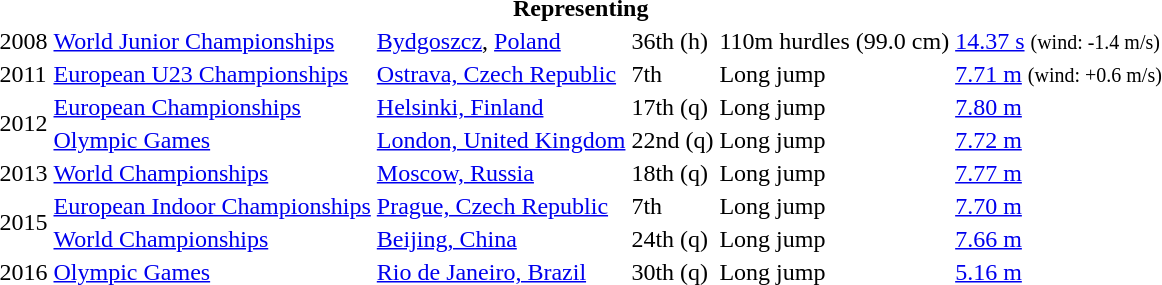<table>
<tr>
<th colspan="6">Representing </th>
</tr>
<tr>
<td>2008</td>
<td><a href='#'>World Junior Championships</a></td>
<td><a href='#'>Bydgoszcz</a>, <a href='#'>Poland</a></td>
<td>36th (h)</td>
<td>110m hurdles (99.0 cm)</td>
<td><a href='#'>14.37 s</a> <small>(wind: -1.4 m/s)</small></td>
</tr>
<tr>
<td>2011</td>
<td><a href='#'>European U23 Championships</a></td>
<td><a href='#'>Ostrava, Czech Republic</a></td>
<td>7th</td>
<td>Long jump</td>
<td><a href='#'>7.71 m</a>  <small>(wind: +0.6 m/s)</small></td>
</tr>
<tr>
<td rowspan=2>2012</td>
<td><a href='#'>European Championships</a></td>
<td><a href='#'>Helsinki, Finland</a></td>
<td>17th (q)</td>
<td>Long jump</td>
<td><a href='#'>7.80 m</a></td>
</tr>
<tr>
<td><a href='#'>Olympic Games</a></td>
<td><a href='#'>London, United Kingdom</a></td>
<td>22nd (q)</td>
<td>Long jump</td>
<td><a href='#'>7.72 m</a></td>
</tr>
<tr>
<td>2013</td>
<td><a href='#'>World Championships</a></td>
<td><a href='#'>Moscow, Russia</a></td>
<td>18th (q)</td>
<td>Long jump</td>
<td><a href='#'>7.77 m</a></td>
</tr>
<tr>
<td rowspan=2>2015</td>
<td><a href='#'>European Indoor Championships</a></td>
<td><a href='#'>Prague, Czech Republic</a></td>
<td>7th</td>
<td>Long jump</td>
<td><a href='#'>7.70 m</a></td>
</tr>
<tr>
<td><a href='#'>World Championships</a></td>
<td><a href='#'>Beijing, China</a></td>
<td>24th (q)</td>
<td>Long jump</td>
<td><a href='#'>7.66 m</a></td>
</tr>
<tr>
<td>2016</td>
<td><a href='#'>Olympic Games</a></td>
<td><a href='#'>Rio de Janeiro, Brazil</a></td>
<td>30th (q)</td>
<td>Long jump</td>
<td><a href='#'>5.16 m</a></td>
</tr>
</table>
